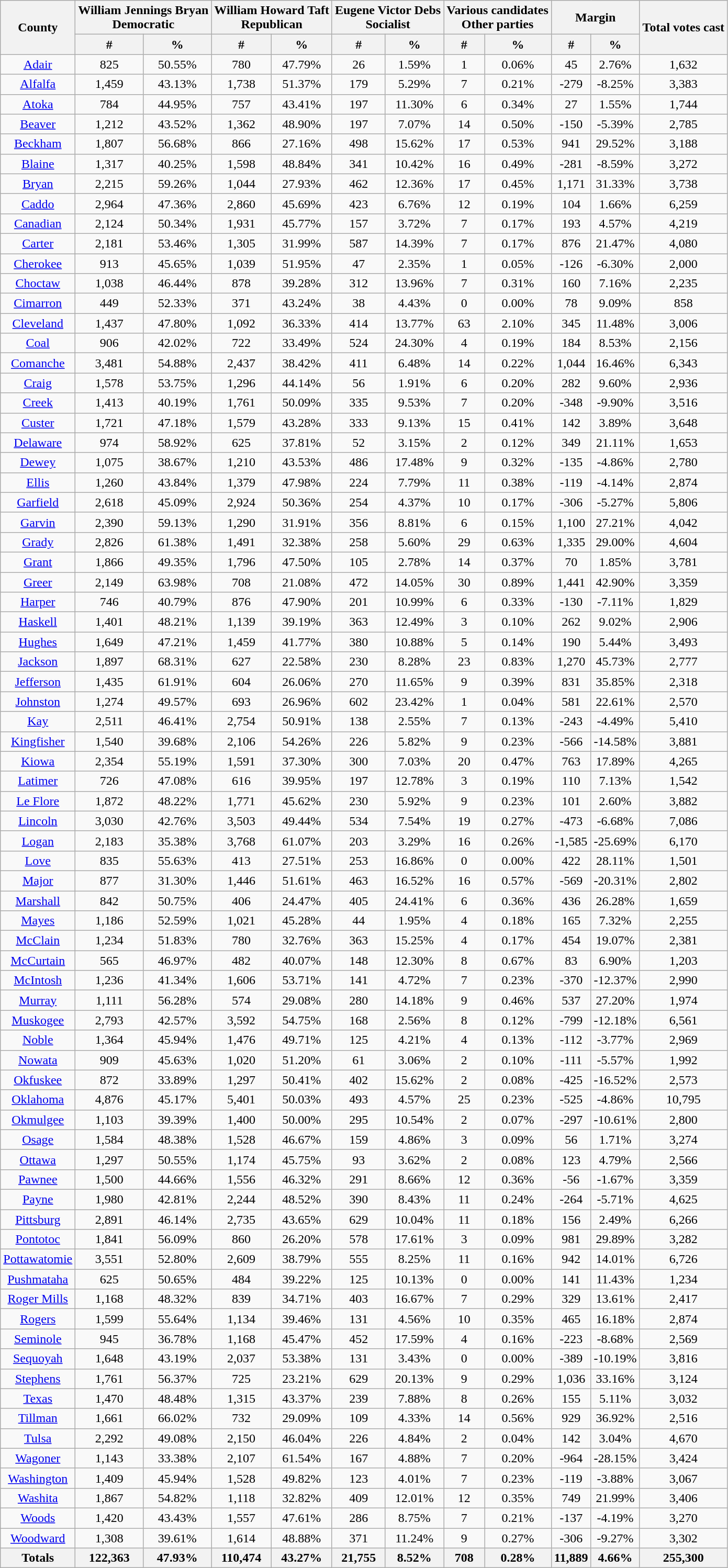<table class="wikitable sortable">
<tr>
<th rowspan="2">County</th>
<th colspan="2">William Jennings Bryan<br>Democratic</th>
<th colspan="2">William Howard Taft<br>Republican</th>
<th colspan="2">Eugene Victor Debs<br>Socialist</th>
<th colspan="2">Various candidates<br>Other parties</th>
<th colspan="2">Margin</th>
<th rowspan="2">Total votes cast</th>
</tr>
<tr>
<th data-sort-type="number">#</th>
<th data-sort-type="number">%</th>
<th data-sort-type="number">#</th>
<th data-sort-type="number">%</th>
<th data-sort-type="number">#</th>
<th data-sort-type="number">%</th>
<th data-sort-type="number">#</th>
<th data-sort-type="number">%</th>
<th data-sort-type="number">#</th>
<th data-sort-type="number">%</th>
</tr>
<tr style="text-align:center;">
<td><a href='#'>Adair</a></td>
<td>825</td>
<td>50.55%</td>
<td>780</td>
<td>47.79%</td>
<td>26</td>
<td>1.59%</td>
<td>1</td>
<td>0.06%</td>
<td>45</td>
<td>2.76%</td>
<td>1,632</td>
</tr>
<tr style="text-align:center;">
<td><a href='#'>Alfalfa</a></td>
<td>1,459</td>
<td>43.13%</td>
<td>1,738</td>
<td>51.37%</td>
<td>179</td>
<td>5.29%</td>
<td>7</td>
<td>0.21%</td>
<td>-279</td>
<td>-8.25%</td>
<td>3,383</td>
</tr>
<tr style="text-align:center;">
<td><a href='#'>Atoka</a></td>
<td>784</td>
<td>44.95%</td>
<td>757</td>
<td>43.41%</td>
<td>197</td>
<td>11.30%</td>
<td>6</td>
<td>0.34%</td>
<td>27</td>
<td>1.55%</td>
<td>1,744</td>
</tr>
<tr style="text-align:center;">
<td><a href='#'>Beaver</a></td>
<td>1,212</td>
<td>43.52%</td>
<td>1,362</td>
<td>48.90%</td>
<td>197</td>
<td>7.07%</td>
<td>14</td>
<td>0.50%</td>
<td>-150</td>
<td>-5.39%</td>
<td>2,785</td>
</tr>
<tr style="text-align:center;">
<td><a href='#'>Beckham</a></td>
<td>1,807</td>
<td>56.68%</td>
<td>866</td>
<td>27.16%</td>
<td>498</td>
<td>15.62%</td>
<td>17</td>
<td>0.53%</td>
<td>941</td>
<td>29.52%</td>
<td>3,188</td>
</tr>
<tr style="text-align:center;">
<td><a href='#'>Blaine</a></td>
<td>1,317</td>
<td>40.25%</td>
<td>1,598</td>
<td>48.84%</td>
<td>341</td>
<td>10.42%</td>
<td>16</td>
<td>0.49%</td>
<td>-281</td>
<td>-8.59%</td>
<td>3,272</td>
</tr>
<tr style="text-align:center;">
<td><a href='#'>Bryan</a></td>
<td>2,215</td>
<td>59.26%</td>
<td>1,044</td>
<td>27.93%</td>
<td>462</td>
<td>12.36%</td>
<td>17</td>
<td>0.45%</td>
<td>1,171</td>
<td>31.33%</td>
<td>3,738</td>
</tr>
<tr style="text-align:center;">
<td><a href='#'>Caddo</a></td>
<td>2,964</td>
<td>47.36%</td>
<td>2,860</td>
<td>45.69%</td>
<td>423</td>
<td>6.76%</td>
<td>12</td>
<td>0.19%</td>
<td>104</td>
<td>1.66%</td>
<td>6,259</td>
</tr>
<tr style="text-align:center;">
<td><a href='#'>Canadian</a></td>
<td>2,124</td>
<td>50.34%</td>
<td>1,931</td>
<td>45.77%</td>
<td>157</td>
<td>3.72%</td>
<td>7</td>
<td>0.17%</td>
<td>193</td>
<td>4.57%</td>
<td>4,219</td>
</tr>
<tr style="text-align:center;">
<td><a href='#'>Carter</a></td>
<td>2,181</td>
<td>53.46%</td>
<td>1,305</td>
<td>31.99%</td>
<td>587</td>
<td>14.39%</td>
<td>7</td>
<td>0.17%</td>
<td>876</td>
<td>21.47%</td>
<td>4,080</td>
</tr>
<tr style="text-align:center;">
<td><a href='#'>Cherokee</a></td>
<td>913</td>
<td>45.65%</td>
<td>1,039</td>
<td>51.95%</td>
<td>47</td>
<td>2.35%</td>
<td>1</td>
<td>0.05%</td>
<td>-126</td>
<td>-6.30%</td>
<td>2,000</td>
</tr>
<tr style="text-align:center;">
<td><a href='#'>Choctaw</a></td>
<td>1,038</td>
<td>46.44%</td>
<td>878</td>
<td>39.28%</td>
<td>312</td>
<td>13.96%</td>
<td>7</td>
<td>0.31%</td>
<td>160</td>
<td>7.16%</td>
<td>2,235</td>
</tr>
<tr style="text-align:center;">
<td><a href='#'>Cimarron</a></td>
<td>449</td>
<td>52.33%</td>
<td>371</td>
<td>43.24%</td>
<td>38</td>
<td>4.43%</td>
<td>0</td>
<td>0.00%</td>
<td>78</td>
<td>9.09%</td>
<td>858</td>
</tr>
<tr style="text-align:center;">
<td><a href='#'>Cleveland</a></td>
<td>1,437</td>
<td>47.80%</td>
<td>1,092</td>
<td>36.33%</td>
<td>414</td>
<td>13.77%</td>
<td>63</td>
<td>2.10%</td>
<td>345</td>
<td>11.48%</td>
<td>3,006</td>
</tr>
<tr style="text-align:center;">
<td><a href='#'>Coal</a></td>
<td>906</td>
<td>42.02%</td>
<td>722</td>
<td>33.49%</td>
<td>524</td>
<td>24.30%</td>
<td>4</td>
<td>0.19%</td>
<td>184</td>
<td>8.53%</td>
<td>2,156</td>
</tr>
<tr style="text-align:center;">
<td><a href='#'>Comanche</a></td>
<td>3,481</td>
<td>54.88%</td>
<td>2,437</td>
<td>38.42%</td>
<td>411</td>
<td>6.48%</td>
<td>14</td>
<td>0.22%</td>
<td>1,044</td>
<td>16.46%</td>
<td>6,343</td>
</tr>
<tr style="text-align:center;">
<td><a href='#'>Craig</a></td>
<td>1,578</td>
<td>53.75%</td>
<td>1,296</td>
<td>44.14%</td>
<td>56</td>
<td>1.91%</td>
<td>6</td>
<td>0.20%</td>
<td>282</td>
<td>9.60%</td>
<td>2,936</td>
</tr>
<tr style="text-align:center;">
<td><a href='#'>Creek</a></td>
<td>1,413</td>
<td>40.19%</td>
<td>1,761</td>
<td>50.09%</td>
<td>335</td>
<td>9.53%</td>
<td>7</td>
<td>0.20%</td>
<td>-348</td>
<td>-9.90%</td>
<td>3,516</td>
</tr>
<tr style="text-align:center;">
<td><a href='#'>Custer</a></td>
<td>1,721</td>
<td>47.18%</td>
<td>1,579</td>
<td>43.28%</td>
<td>333</td>
<td>9.13%</td>
<td>15</td>
<td>0.41%</td>
<td>142</td>
<td>3.89%</td>
<td>3,648</td>
</tr>
<tr style="text-align:center;">
<td><a href='#'>Delaware</a></td>
<td>974</td>
<td>58.92%</td>
<td>625</td>
<td>37.81%</td>
<td>52</td>
<td>3.15%</td>
<td>2</td>
<td>0.12%</td>
<td>349</td>
<td>21.11%</td>
<td>1,653</td>
</tr>
<tr style="text-align:center;">
<td><a href='#'>Dewey</a></td>
<td>1,075</td>
<td>38.67%</td>
<td>1,210</td>
<td>43.53%</td>
<td>486</td>
<td>17.48%</td>
<td>9</td>
<td>0.32%</td>
<td>-135</td>
<td>-4.86%</td>
<td>2,780</td>
</tr>
<tr style="text-align:center;">
<td><a href='#'>Ellis</a></td>
<td>1,260</td>
<td>43.84%</td>
<td>1,379</td>
<td>47.98%</td>
<td>224</td>
<td>7.79%</td>
<td>11</td>
<td>0.38%</td>
<td>-119</td>
<td>-4.14%</td>
<td>2,874</td>
</tr>
<tr style="text-align:center;">
<td><a href='#'>Garfield</a></td>
<td>2,618</td>
<td>45.09%</td>
<td>2,924</td>
<td>50.36%</td>
<td>254</td>
<td>4.37%</td>
<td>10</td>
<td>0.17%</td>
<td>-306</td>
<td>-5.27%</td>
<td>5,806</td>
</tr>
<tr style="text-align:center;">
<td><a href='#'>Garvin</a></td>
<td>2,390</td>
<td>59.13%</td>
<td>1,290</td>
<td>31.91%</td>
<td>356</td>
<td>8.81%</td>
<td>6</td>
<td>0.15%</td>
<td>1,100</td>
<td>27.21%</td>
<td>4,042</td>
</tr>
<tr style="text-align:center;">
<td><a href='#'>Grady</a></td>
<td>2,826</td>
<td>61.38%</td>
<td>1,491</td>
<td>32.38%</td>
<td>258</td>
<td>5.60%</td>
<td>29</td>
<td>0.63%</td>
<td>1,335</td>
<td>29.00%</td>
<td>4,604</td>
</tr>
<tr style="text-align:center;">
<td><a href='#'>Grant</a></td>
<td>1,866</td>
<td>49.35%</td>
<td>1,796</td>
<td>47.50%</td>
<td>105</td>
<td>2.78%</td>
<td>14</td>
<td>0.37%</td>
<td>70</td>
<td>1.85%</td>
<td>3,781</td>
</tr>
<tr style="text-align:center;">
<td><a href='#'>Greer</a></td>
<td>2,149</td>
<td>63.98%</td>
<td>708</td>
<td>21.08%</td>
<td>472</td>
<td>14.05%</td>
<td>30</td>
<td>0.89%</td>
<td>1,441</td>
<td>42.90%</td>
<td>3,359</td>
</tr>
<tr style="text-align:center;">
<td><a href='#'>Harper</a></td>
<td>746</td>
<td>40.79%</td>
<td>876</td>
<td>47.90%</td>
<td>201</td>
<td>10.99%</td>
<td>6</td>
<td>0.33%</td>
<td>-130</td>
<td>-7.11%</td>
<td>1,829</td>
</tr>
<tr style="text-align:center;">
<td><a href='#'>Haskell</a></td>
<td>1,401</td>
<td>48.21%</td>
<td>1,139</td>
<td>39.19%</td>
<td>363</td>
<td>12.49%</td>
<td>3</td>
<td>0.10%</td>
<td>262</td>
<td>9.02%</td>
<td>2,906</td>
</tr>
<tr style="text-align:center;">
<td><a href='#'>Hughes</a></td>
<td>1,649</td>
<td>47.21%</td>
<td>1,459</td>
<td>41.77%</td>
<td>380</td>
<td>10.88%</td>
<td>5</td>
<td>0.14%</td>
<td>190</td>
<td>5.44%</td>
<td>3,493</td>
</tr>
<tr style="text-align:center;">
<td><a href='#'>Jackson</a></td>
<td>1,897</td>
<td>68.31%</td>
<td>627</td>
<td>22.58%</td>
<td>230</td>
<td>8.28%</td>
<td>23</td>
<td>0.83%</td>
<td>1,270</td>
<td>45.73%</td>
<td>2,777</td>
</tr>
<tr style="text-align:center;">
<td><a href='#'>Jefferson</a></td>
<td>1,435</td>
<td>61.91%</td>
<td>604</td>
<td>26.06%</td>
<td>270</td>
<td>11.65%</td>
<td>9</td>
<td>0.39%</td>
<td>831</td>
<td>35.85%</td>
<td>2,318</td>
</tr>
<tr style="text-align:center;">
<td><a href='#'>Johnston</a></td>
<td>1,274</td>
<td>49.57%</td>
<td>693</td>
<td>26.96%</td>
<td>602</td>
<td>23.42%</td>
<td>1</td>
<td>0.04%</td>
<td>581</td>
<td>22.61%</td>
<td>2,570</td>
</tr>
<tr style="text-align:center;">
<td><a href='#'>Kay</a></td>
<td>2,511</td>
<td>46.41%</td>
<td>2,754</td>
<td>50.91%</td>
<td>138</td>
<td>2.55%</td>
<td>7</td>
<td>0.13%</td>
<td>-243</td>
<td>-4.49%</td>
<td>5,410</td>
</tr>
<tr style="text-align:center;">
<td><a href='#'>Kingfisher</a></td>
<td>1,540</td>
<td>39.68%</td>
<td>2,106</td>
<td>54.26%</td>
<td>226</td>
<td>5.82%</td>
<td>9</td>
<td>0.23%</td>
<td>-566</td>
<td>-14.58%</td>
<td>3,881</td>
</tr>
<tr style="text-align:center;">
<td><a href='#'>Kiowa</a></td>
<td>2,354</td>
<td>55.19%</td>
<td>1,591</td>
<td>37.30%</td>
<td>300</td>
<td>7.03%</td>
<td>20</td>
<td>0.47%</td>
<td>763</td>
<td>17.89%</td>
<td>4,265</td>
</tr>
<tr style="text-align:center;">
<td><a href='#'>Latimer</a></td>
<td>726</td>
<td>47.08%</td>
<td>616</td>
<td>39.95%</td>
<td>197</td>
<td>12.78%</td>
<td>3</td>
<td>0.19%</td>
<td>110</td>
<td>7.13%</td>
<td>1,542</td>
</tr>
<tr style="text-align:center;">
<td><a href='#'>Le Flore</a></td>
<td>1,872</td>
<td>48.22%</td>
<td>1,771</td>
<td>45.62%</td>
<td>230</td>
<td>5.92%</td>
<td>9</td>
<td>0.23%</td>
<td>101</td>
<td>2.60%</td>
<td>3,882</td>
</tr>
<tr style="text-align:center;">
<td><a href='#'>Lincoln</a></td>
<td>3,030</td>
<td>42.76%</td>
<td>3,503</td>
<td>49.44%</td>
<td>534</td>
<td>7.54%</td>
<td>19</td>
<td>0.27%</td>
<td>-473</td>
<td>-6.68%</td>
<td>7,086</td>
</tr>
<tr style="text-align:center;">
<td><a href='#'>Logan</a></td>
<td>2,183</td>
<td>35.38%</td>
<td>3,768</td>
<td>61.07%</td>
<td>203</td>
<td>3.29%</td>
<td>16</td>
<td>0.26%</td>
<td>-1,585</td>
<td>-25.69%</td>
<td>6,170</td>
</tr>
<tr style="text-align:center;">
<td><a href='#'>Love</a></td>
<td>835</td>
<td>55.63%</td>
<td>413</td>
<td>27.51%</td>
<td>253</td>
<td>16.86%</td>
<td>0</td>
<td>0.00%</td>
<td>422</td>
<td>28.11%</td>
<td>1,501</td>
</tr>
<tr style="text-align:center;">
<td><a href='#'>Major</a></td>
<td>877</td>
<td>31.30%</td>
<td>1,446</td>
<td>51.61%</td>
<td>463</td>
<td>16.52%</td>
<td>16</td>
<td>0.57%</td>
<td>-569</td>
<td>-20.31%</td>
<td>2,802</td>
</tr>
<tr style="text-align:center;">
<td><a href='#'>Marshall</a></td>
<td>842</td>
<td>50.75%</td>
<td>406</td>
<td>24.47%</td>
<td>405</td>
<td>24.41%</td>
<td>6</td>
<td>0.36%</td>
<td>436</td>
<td>26.28%</td>
<td>1,659</td>
</tr>
<tr style="text-align:center;">
<td><a href='#'>Mayes</a></td>
<td>1,186</td>
<td>52.59%</td>
<td>1,021</td>
<td>45.28%</td>
<td>44</td>
<td>1.95%</td>
<td>4</td>
<td>0.18%</td>
<td>165</td>
<td>7.32%</td>
<td>2,255</td>
</tr>
<tr style="text-align:center;">
<td><a href='#'>McClain</a></td>
<td>1,234</td>
<td>51.83%</td>
<td>780</td>
<td>32.76%</td>
<td>363</td>
<td>15.25%</td>
<td>4</td>
<td>0.17%</td>
<td>454</td>
<td>19.07%</td>
<td>2,381</td>
</tr>
<tr style="text-align:center;">
<td><a href='#'>McCurtain</a></td>
<td>565</td>
<td>46.97%</td>
<td>482</td>
<td>40.07%</td>
<td>148</td>
<td>12.30%</td>
<td>8</td>
<td>0.67%</td>
<td>83</td>
<td>6.90%</td>
<td>1,203</td>
</tr>
<tr style="text-align:center;">
<td><a href='#'>McIntosh</a></td>
<td>1,236</td>
<td>41.34%</td>
<td>1,606</td>
<td>53.71%</td>
<td>141</td>
<td>4.72%</td>
<td>7</td>
<td>0.23%</td>
<td>-370</td>
<td>-12.37%</td>
<td>2,990</td>
</tr>
<tr style="text-align:center;">
<td><a href='#'>Murray</a></td>
<td>1,111</td>
<td>56.28%</td>
<td>574</td>
<td>29.08%</td>
<td>280</td>
<td>14.18%</td>
<td>9</td>
<td>0.46%</td>
<td>537</td>
<td>27.20%</td>
<td>1,974</td>
</tr>
<tr style="text-align:center;">
<td><a href='#'>Muskogee</a></td>
<td>2,793</td>
<td>42.57%</td>
<td>3,592</td>
<td>54.75%</td>
<td>168</td>
<td>2.56%</td>
<td>8</td>
<td>0.12%</td>
<td>-799</td>
<td>-12.18%</td>
<td>6,561</td>
</tr>
<tr style="text-align:center;">
<td><a href='#'>Noble</a></td>
<td>1,364</td>
<td>45.94%</td>
<td>1,476</td>
<td>49.71%</td>
<td>125</td>
<td>4.21%</td>
<td>4</td>
<td>0.13%</td>
<td>-112</td>
<td>-3.77%</td>
<td>2,969</td>
</tr>
<tr style="text-align:center;">
<td><a href='#'>Nowata</a></td>
<td>909</td>
<td>45.63%</td>
<td>1,020</td>
<td>51.20%</td>
<td>61</td>
<td>3.06%</td>
<td>2</td>
<td>0.10%</td>
<td>-111</td>
<td>-5.57%</td>
<td>1,992</td>
</tr>
<tr style="text-align:center;">
<td><a href='#'>Okfuskee</a></td>
<td>872</td>
<td>33.89%</td>
<td>1,297</td>
<td>50.41%</td>
<td>402</td>
<td>15.62%</td>
<td>2</td>
<td>0.08%</td>
<td>-425</td>
<td>-16.52%</td>
<td>2,573</td>
</tr>
<tr style="text-align:center;">
<td><a href='#'>Oklahoma</a></td>
<td>4,876</td>
<td>45.17%</td>
<td>5,401</td>
<td>50.03%</td>
<td>493</td>
<td>4.57%</td>
<td>25</td>
<td>0.23%</td>
<td>-525</td>
<td>-4.86%</td>
<td>10,795</td>
</tr>
<tr style="text-align:center;">
<td><a href='#'>Okmulgee</a></td>
<td>1,103</td>
<td>39.39%</td>
<td>1,400</td>
<td>50.00%</td>
<td>295</td>
<td>10.54%</td>
<td>2</td>
<td>0.07%</td>
<td>-297</td>
<td>-10.61%</td>
<td>2,800</td>
</tr>
<tr style="text-align:center;">
<td><a href='#'>Osage</a></td>
<td>1,584</td>
<td>48.38%</td>
<td>1,528</td>
<td>46.67%</td>
<td>159</td>
<td>4.86%</td>
<td>3</td>
<td>0.09%</td>
<td>56</td>
<td>1.71%</td>
<td>3,274</td>
</tr>
<tr style="text-align:center;">
<td><a href='#'>Ottawa</a></td>
<td>1,297</td>
<td>50.55%</td>
<td>1,174</td>
<td>45.75%</td>
<td>93</td>
<td>3.62%</td>
<td>2</td>
<td>0.08%</td>
<td>123</td>
<td>4.79%</td>
<td>2,566</td>
</tr>
<tr style="text-align:center;">
<td><a href='#'>Pawnee</a></td>
<td>1,500</td>
<td>44.66%</td>
<td>1,556</td>
<td>46.32%</td>
<td>291</td>
<td>8.66%</td>
<td>12</td>
<td>0.36%</td>
<td>-56</td>
<td>-1.67%</td>
<td>3,359</td>
</tr>
<tr style="text-align:center;">
<td><a href='#'>Payne</a></td>
<td>1,980</td>
<td>42.81%</td>
<td>2,244</td>
<td>48.52%</td>
<td>390</td>
<td>8.43%</td>
<td>11</td>
<td>0.24%</td>
<td>-264</td>
<td>-5.71%</td>
<td>4,625</td>
</tr>
<tr style="text-align:center;">
<td><a href='#'>Pittsburg</a></td>
<td>2,891</td>
<td>46.14%</td>
<td>2,735</td>
<td>43.65%</td>
<td>629</td>
<td>10.04%</td>
<td>11</td>
<td>0.18%</td>
<td>156</td>
<td>2.49%</td>
<td>6,266</td>
</tr>
<tr style="text-align:center;">
<td><a href='#'>Pontotoc</a></td>
<td>1,841</td>
<td>56.09%</td>
<td>860</td>
<td>26.20%</td>
<td>578</td>
<td>17.61%</td>
<td>3</td>
<td>0.09%</td>
<td>981</td>
<td>29.89%</td>
<td>3,282</td>
</tr>
<tr style="text-align:center;">
<td><a href='#'>Pottawatomie</a></td>
<td>3,551</td>
<td>52.80%</td>
<td>2,609</td>
<td>38.79%</td>
<td>555</td>
<td>8.25%</td>
<td>11</td>
<td>0.16%</td>
<td>942</td>
<td>14.01%</td>
<td>6,726</td>
</tr>
<tr style="text-align:center;">
<td><a href='#'>Pushmataha</a></td>
<td>625</td>
<td>50.65%</td>
<td>484</td>
<td>39.22%</td>
<td>125</td>
<td>10.13%</td>
<td>0</td>
<td>0.00%</td>
<td>141</td>
<td>11.43%</td>
<td>1,234</td>
</tr>
<tr style="text-align:center;">
<td><a href='#'>Roger Mills</a></td>
<td>1,168</td>
<td>48.32%</td>
<td>839</td>
<td>34.71%</td>
<td>403</td>
<td>16.67%</td>
<td>7</td>
<td>0.29%</td>
<td>329</td>
<td>13.61%</td>
<td>2,417</td>
</tr>
<tr style="text-align:center;">
<td><a href='#'>Rogers</a></td>
<td>1,599</td>
<td>55.64%</td>
<td>1,134</td>
<td>39.46%</td>
<td>131</td>
<td>4.56%</td>
<td>10</td>
<td>0.35%</td>
<td>465</td>
<td>16.18%</td>
<td>2,874</td>
</tr>
<tr style="text-align:center;">
<td><a href='#'>Seminole</a></td>
<td>945</td>
<td>36.78%</td>
<td>1,168</td>
<td>45.47%</td>
<td>452</td>
<td>17.59%</td>
<td>4</td>
<td>0.16%</td>
<td>-223</td>
<td>-8.68%</td>
<td>2,569</td>
</tr>
<tr style="text-align:center;">
<td><a href='#'>Sequoyah</a></td>
<td>1,648</td>
<td>43.19%</td>
<td>2,037</td>
<td>53.38%</td>
<td>131</td>
<td>3.43%</td>
<td>0</td>
<td>0.00%</td>
<td>-389</td>
<td>-10.19%</td>
<td>3,816</td>
</tr>
<tr style="text-align:center;">
<td><a href='#'>Stephens</a></td>
<td>1,761</td>
<td>56.37%</td>
<td>725</td>
<td>23.21%</td>
<td>629</td>
<td>20.13%</td>
<td>9</td>
<td>0.29%</td>
<td>1,036</td>
<td>33.16%</td>
<td>3,124</td>
</tr>
<tr style="text-align:center;">
<td><a href='#'>Texas</a></td>
<td>1,470</td>
<td>48.48%</td>
<td>1,315</td>
<td>43.37%</td>
<td>239</td>
<td>7.88%</td>
<td>8</td>
<td>0.26%</td>
<td>155</td>
<td>5.11%</td>
<td>3,032</td>
</tr>
<tr style="text-align:center;">
<td><a href='#'>Tillman</a></td>
<td>1,661</td>
<td>66.02%</td>
<td>732</td>
<td>29.09%</td>
<td>109</td>
<td>4.33%</td>
<td>14</td>
<td>0.56%</td>
<td>929</td>
<td>36.92%</td>
<td>2,516</td>
</tr>
<tr style="text-align:center;">
<td><a href='#'>Tulsa</a></td>
<td>2,292</td>
<td>49.08%</td>
<td>2,150</td>
<td>46.04%</td>
<td>226</td>
<td>4.84%</td>
<td>2</td>
<td>0.04%</td>
<td>142</td>
<td>3.04%</td>
<td>4,670</td>
</tr>
<tr style="text-align:center;">
<td><a href='#'>Wagoner</a></td>
<td>1,143</td>
<td>33.38%</td>
<td>2,107</td>
<td>61.54%</td>
<td>167</td>
<td>4.88%</td>
<td>7</td>
<td>0.20%</td>
<td>-964</td>
<td>-28.15%</td>
<td>3,424</td>
</tr>
<tr style="text-align:center;">
<td><a href='#'>Washington</a></td>
<td>1,409</td>
<td>45.94%</td>
<td>1,528</td>
<td>49.82%</td>
<td>123</td>
<td>4.01%</td>
<td>7</td>
<td>0.23%</td>
<td>-119</td>
<td>-3.88%</td>
<td>3,067</td>
</tr>
<tr style="text-align:center;">
<td><a href='#'>Washita</a></td>
<td>1,867</td>
<td>54.82%</td>
<td>1,118</td>
<td>32.82%</td>
<td>409</td>
<td>12.01%</td>
<td>12</td>
<td>0.35%</td>
<td>749</td>
<td>21.99%</td>
<td>3,406</td>
</tr>
<tr style="text-align:center;">
<td><a href='#'>Woods</a></td>
<td>1,420</td>
<td>43.43%</td>
<td>1,557</td>
<td>47.61%</td>
<td>286</td>
<td>8.75%</td>
<td>7</td>
<td>0.21%</td>
<td>-137</td>
<td>-4.19%</td>
<td>3,270</td>
</tr>
<tr style="text-align:center;">
<td><a href='#'>Woodward</a></td>
<td>1,308</td>
<td>39.61%</td>
<td>1,614</td>
<td>48.88%</td>
<td>371</td>
<td>11.24%</td>
<td>9</td>
<td>0.27%</td>
<td>-306</td>
<td>-9.27%</td>
<td>3,302</td>
</tr>
<tr style="text-align:center;">
<th>Totals</th>
<th>122,363</th>
<th>47.93%</th>
<th>110,474</th>
<th>43.27%</th>
<th>21,755</th>
<th>8.52%</th>
<th>708</th>
<th>0.28%</th>
<th>11,889</th>
<th>4.66%</th>
<th>255,300</th>
</tr>
</table>
